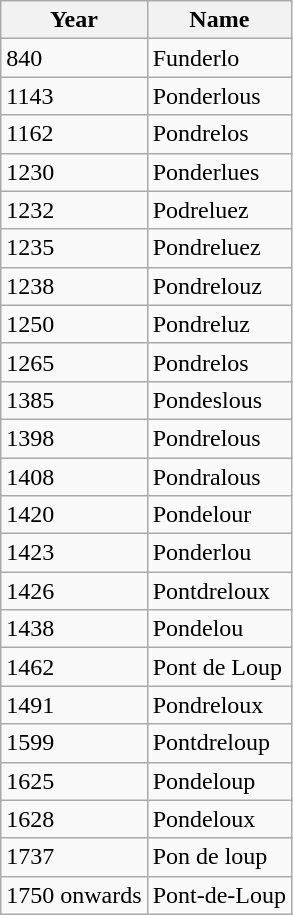<table class="wikitable sortable">
<tr>
<th>Year</th>
<th>Name</th>
</tr>
<tr>
<td>840</td>
<td>Funderlo</td>
</tr>
<tr>
<td>1143</td>
<td>Ponderlous</td>
</tr>
<tr>
<td>1162</td>
<td>Pondrelos</td>
</tr>
<tr>
<td>1230</td>
<td>Ponderlues</td>
</tr>
<tr>
<td>1232</td>
<td>Podreluez</td>
</tr>
<tr>
<td>1235</td>
<td>Pondreluez</td>
</tr>
<tr>
<td>1238</td>
<td>Pondrelouz</td>
</tr>
<tr>
<td>1250</td>
<td>Pondreluz</td>
</tr>
<tr>
<td>1265</td>
<td>Pondrelos</td>
</tr>
<tr>
<td>1385</td>
<td>Pondeslous</td>
</tr>
<tr>
<td>1398</td>
<td>Pondrelous</td>
</tr>
<tr>
<td>1408</td>
<td>Pondralous</td>
</tr>
<tr>
<td>1420</td>
<td>Pondelour</td>
</tr>
<tr>
<td>1423</td>
<td>Ponderlou</td>
</tr>
<tr>
<td>1426</td>
<td>Pontdreloux</td>
</tr>
<tr>
<td>1438</td>
<td>Pondelou</td>
</tr>
<tr>
<td>1462</td>
<td>Pont de Loup</td>
</tr>
<tr>
<td>1491</td>
<td>Pondreloux</td>
</tr>
<tr>
<td>1599</td>
<td>Pontdreloup</td>
</tr>
<tr>
<td>1625</td>
<td>Pondeloup</td>
</tr>
<tr>
<td>1628</td>
<td>Pondeloux</td>
</tr>
<tr>
<td>1737</td>
<td>Pon de loup</td>
</tr>
<tr>
<td>1750 onwards</td>
<td>Pont-de-Loup</td>
</tr>
</table>
